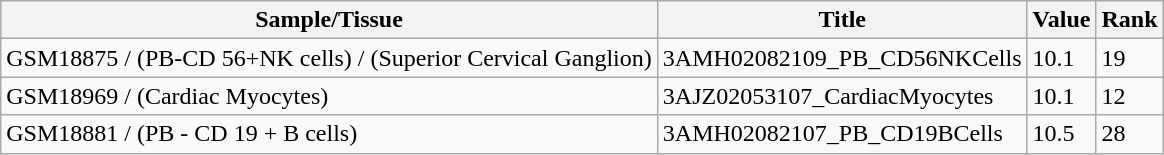<table class="wikitable">
<tr>
<th>Sample/Tissue</th>
<th>Title</th>
<th>Value</th>
<th>Rank</th>
</tr>
<tr>
<td>GSM18875 / (PB-CD 56+NK cells) / (Superior Cervical Ganglion)</td>
<td>3AMH02082109_PB_CD56NKCells</td>
<td>10.1</td>
<td>19</td>
</tr>
<tr>
<td>GSM18969 / (Cardiac Myocytes)</td>
<td>3AJZ02053107_CardiacMyocytes</td>
<td>10.1</td>
<td>12</td>
</tr>
<tr>
<td>GSM18881 / (PB - CD 19 + B cells)</td>
<td>3AMH02082107_PB_CD19BCells</td>
<td>10.5</td>
<td>28</td>
</tr>
</table>
